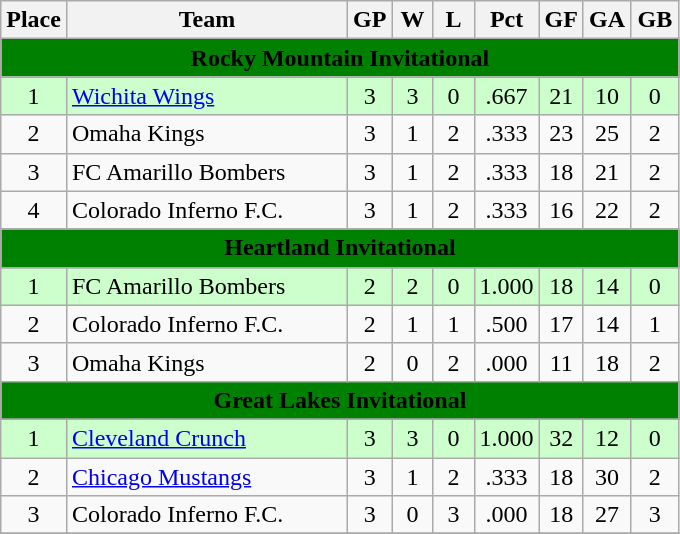<table class="wikitable" style="text-align: center;">
<tr>
<th>Place</th>
<th width="180">Team</th>
<th width="20">GP</th>
<th width="20">W</th>
<th width="20">L</th>
<th width="20">Pct</th>
<th width="20">GF</th>
<th width="20">GA</th>
<th width="25">GB</th>
</tr>
<tr>
<th style=background-color:Green colspan=11><span>Rocky Mountain Invitational</span></th>
</tr>
<tr>
</tr>
<tr style="background-color:#ccffcc;">
<td>1</td>
<td align=left><a href='#'>Wichita Wings</a></td>
<td>3</td>
<td>3</td>
<td>0</td>
<td>.667</td>
<td>21</td>
<td>10</td>
<td>0</td>
</tr>
<tr>
<td>2</td>
<td align=left>Omaha Kings</td>
<td>3</td>
<td>1</td>
<td>2</td>
<td>.333</td>
<td>23</td>
<td>25</td>
<td>2</td>
</tr>
<tr>
<td>3</td>
<td align=left>FC Amarillo Bombers</td>
<td>3</td>
<td>1</td>
<td>2</td>
<td>.333</td>
<td>18</td>
<td>21</td>
<td>2</td>
</tr>
<tr>
<td>4</td>
<td align=left>Colorado Inferno F.C.</td>
<td>3</td>
<td>1</td>
<td>2</td>
<td>.333</td>
<td>16</td>
<td>22</td>
<td>2</td>
</tr>
<tr>
<th style=background-color:Green colspan=11><span>Heartland Invitational</span></th>
</tr>
<tr>
</tr>
<tr style="background-color:#ccffcc;">
<td>1</td>
<td align=left>FC Amarillo Bombers</td>
<td>2</td>
<td>2</td>
<td>0</td>
<td>1.000</td>
<td>18</td>
<td>14</td>
<td>0</td>
</tr>
<tr>
<td>2</td>
<td align=left>Colorado Inferno F.C.</td>
<td>2</td>
<td>1</td>
<td>1</td>
<td>.500</td>
<td>17</td>
<td>14</td>
<td>1</td>
</tr>
<tr>
<td>3</td>
<td align=left>Omaha Kings</td>
<td>2</td>
<td>0</td>
<td>2</td>
<td>.000</td>
<td>11</td>
<td>18</td>
<td>2</td>
</tr>
<tr>
<th style=background-color:Green colspan=11><span>Great Lakes Invitational</span></th>
</tr>
<tr>
</tr>
<tr style="background-color:#ccffcc;">
<td>1</td>
<td align=left><a href='#'>Cleveland Crunch</a></td>
<td>3</td>
<td>3</td>
<td>0</td>
<td>1.000</td>
<td>32</td>
<td>12</td>
<td>0</td>
</tr>
<tr>
<td>2</td>
<td align=left><a href='#'>Chicago Mustangs</a></td>
<td>3</td>
<td>1</td>
<td>2</td>
<td>.333</td>
<td>18</td>
<td>30</td>
<td>2</td>
</tr>
<tr>
<td>3</td>
<td align=left>Colorado Inferno F.C.</td>
<td>3</td>
<td>0</td>
<td>3</td>
<td>.000</td>
<td>18</td>
<td>27</td>
<td>3</td>
</tr>
<tr>
</tr>
</table>
